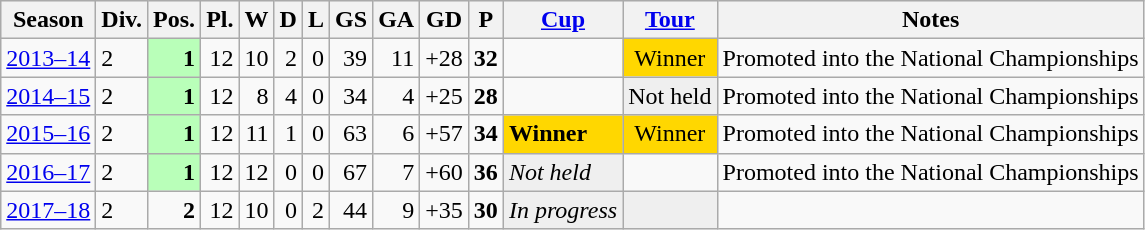<table class="wikitable">
<tr style="background:#efefef;">
<th>Season</th>
<th>Div.</th>
<th>Pos.</th>
<th>Pl.</th>
<th>W</th>
<th>D</th>
<th>L</th>
<th>GS</th>
<th>GA</th>
<th>GD</th>
<th>P</th>
<th><a href='#'>Cup</a></th>
<th><a href='#'>Tour</a></th>
<th>Notes</th>
</tr>
<tr>
<td><a href='#'>2013–14</a></td>
<td>2</td>
<td align=right bgcolor=#B9FFB9><strong>1</strong></td>
<td align=right>12</td>
<td align=right>10</td>
<td align=right>2</td>
<td align=right>0</td>
<td align=right>39</td>
<td align=right>11</td>
<td align=right>+28</td>
<td align=right><strong>32</strong></td>
<td></td>
<td bgcolor=gold align=center>Winner</td>
<td>Promoted into the National Championships</td>
</tr>
<tr>
<td><a href='#'>2014–15</a></td>
<td>2</td>
<td align=right bgcolor=#B9FFB9><strong>1</strong></td>
<td align=right>12</td>
<td align=right>8</td>
<td align=right>4</td>
<td align=right>0</td>
<td align=right>34</td>
<td align=right>4</td>
<td align=right>+25</td>
<td align=right><strong>28</strong></td>
<td></td>
<td bgcolor=EFEFEF>Not held</td>
<td>Promoted into the National Championships</td>
</tr>
<tr>
<td><a href='#'>2015–16</a></td>
<td>2</td>
<td align=right bgcolor=#B9FFB9><strong>1</strong></td>
<td align=right>12</td>
<td align=right>11</td>
<td align=right>1</td>
<td align=right>0</td>
<td align=right>63</td>
<td align=right>6</td>
<td align=right>+57</td>
<td align=right><strong>34</strong></td>
<td bgcolor=gold><strong>Winner</strong></td>
<td bgcolor=gold align=center>Winner</td>
<td>Promoted into the National Championships</td>
</tr>
<tr>
<td><a href='#'>2016–17</a></td>
<td>2</td>
<td align=right bgcolor=#B9FFB9><strong>1</strong></td>
<td align=right>12</td>
<td align=right>12</td>
<td align=right>0</td>
<td align=right>0</td>
<td align=right>67</td>
<td align=right>7</td>
<td align=right>+60</td>
<td align=right><strong>36</strong></td>
<td bgcolor=EFEFEF><em>Not held</em></td>
<td></td>
<td>Promoted into the National Championships</td>
</tr>
<tr>
<td><a href='#'>2017–18</a></td>
<td>2</td>
<td align=right><strong>2</strong></td>
<td align=right>12</td>
<td align=right>10</td>
<td align=right>0</td>
<td align=right>2</td>
<td align=right>44</td>
<td align=right>9</td>
<td align=right>+35</td>
<td align=right><strong>30</strong></td>
<td bgcolor=EFEFEF><em>In progress</em></td>
<td bgcolor=EFEFEF></td>
<td></td>
</tr>
</table>
